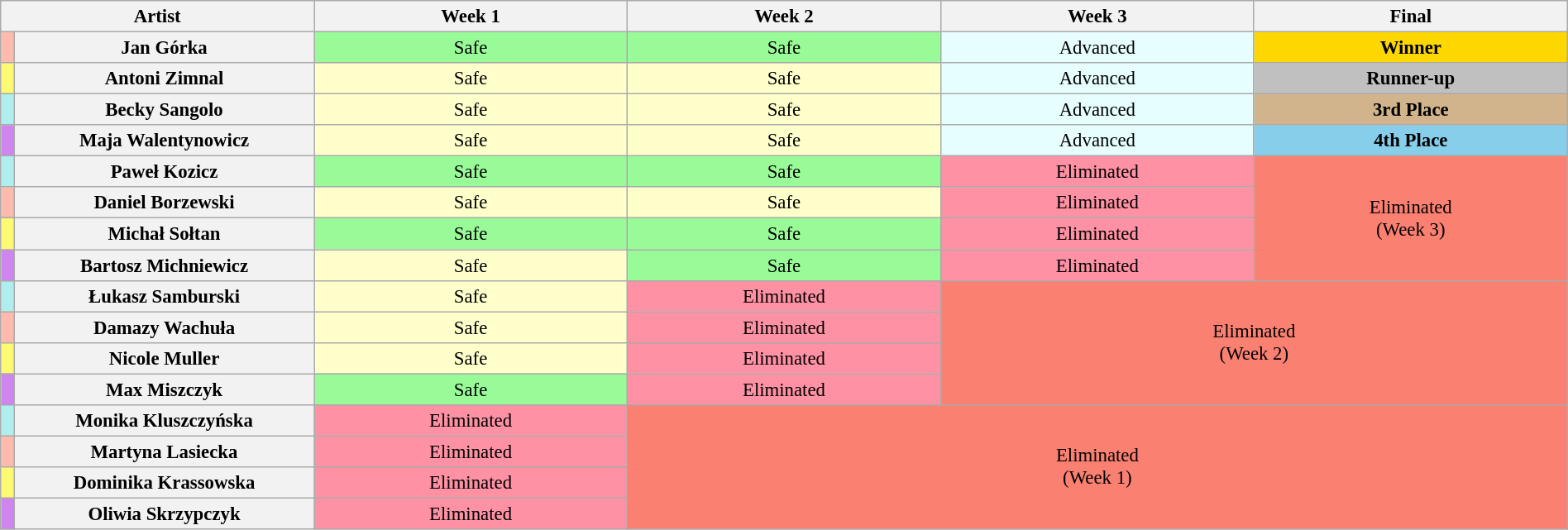<table class="wikitable" style="font-size:95%; text-align:center; width:100%">
<tr>
<th style="width:15%" colspan="2">Artist</th>
<th style="width:15%">Week 1</th>
<th style="width:15%">Week 2</th>
<th style="width:15%">Week 3</th>
<th style="width:15%">Final</th>
</tr>
<tr>
<th style="background:#febaad"></th>
<th>Jan Górka</th>
<td style="background:palegreen">Safe</td>
<td style="background:palegreen">Safe</td>
<td style="background:#E7FEFF">Advanced</td>
<th style="background:gold">Winner</th>
</tr>
<tr>
<th style="background:#fffa73"></th>
<th>Antoni Zimnal</th>
<td style="background:#ffffcc">Safe</td>
<td style="background:#ffffcc">Safe</td>
<td style="background:#E7FEFF">Advanced</td>
<th style="background:silver">Runner-up</th>
</tr>
<tr>
<th style="background:#afeeee"></th>
<th>Becky Sangolo</th>
<td style="background:#ffffcc">Safe</td>
<td style="background:#ffffcc">Safe</td>
<td style="background:#E7FEFF">Advanced</td>
<th style="background:tan">3rd Place</th>
</tr>
<tr>
<th style="background:#d084ee"></th>
<th>Maja Walentynowicz</th>
<td style="background:#ffffcc">Safe</td>
<td style="background:#ffffcc">Safe</td>
<td style="background:#E7FEFF">Advanced</td>
<th style="background:skyblue">4th Place</th>
</tr>
<tr>
<th style="background:#afeeee"></th>
<th>Paweł Kozicz</th>
<td style="background:palegreen">Safe</td>
<td style="background:palegreen">Safe</td>
<td style="background:#FF91A4">Eliminated</td>
<td rowspan="4" style="background:salmon">Eliminated<br>(Week 3)</td>
</tr>
<tr>
<th style="background:#febaad"></th>
<th>Daniel Borzewski</th>
<td style="background:#ffffcc">Safe</td>
<td style="background:#ffffcc">Safe</td>
<td style="background:#FF91A4">Eliminated</td>
</tr>
<tr>
<th style="background:#fffa73"></th>
<th>Michał Sołtan</th>
<td style="background:palegreen">Safe</td>
<td style="background:palegreen">Safe</td>
<td style="background:#FF91A4">Eliminated</td>
</tr>
<tr>
<th style="background:#d084ee"></th>
<th>Bartosz Michniewicz</th>
<td style="background:#ffffcc">Safe</td>
<td style="background:palegreen">Safe</td>
<td style="background:#FF91A4">Eliminated</td>
</tr>
<tr>
<th style="background:#afeeee"></th>
<th>Łukasz Samburski</th>
<td style="background:#ffffcc">Safe</td>
<td style="background:#FF91A4">Eliminated</td>
<td colspan="4" rowspan="4" style="background:salmon">Eliminated<br>(Week 2)</td>
</tr>
<tr>
<th style="background:#febaad"></th>
<th>Damazy Wachuła</th>
<td style="background:#ffffcc">Safe</td>
<td style="background:#FF91A4">Eliminated</td>
</tr>
<tr>
<th style="background:#fffa73"></th>
<th>Nicole Muller</th>
<td style="background:#ffffcc">Safe</td>
<td style="background:#FF91A4">Eliminated</td>
</tr>
<tr>
<th style="background:#d084ee"></th>
<th>Max Miszczyk</th>
<td style="background:palegreen">Safe</td>
<td style="background:#FF91A4">Eliminated</td>
</tr>
<tr>
<th style="background:#afeeee"></th>
<th>Monika Kluszczyńska</th>
<td style="background:#FF91A4">Eliminated</td>
<td colspan="4" rowspan="8" style="background:salmon">Eliminated<br>(Week 1)</td>
</tr>
<tr>
<th style="background:#febaad"></th>
<th>Martyna Lasiecka</th>
<td style="background:#FF91A4">Eliminated</td>
</tr>
<tr>
<th style="background:#fffa73"></th>
<th>Dominika Krassowska</th>
<td style="background:#FF91A4">Eliminated</td>
</tr>
<tr>
<th style="background:#d084ee"></th>
<th>Oliwia Skrzypczyk</th>
<td style="background:#FF91A4">Eliminated</td>
</tr>
</table>
